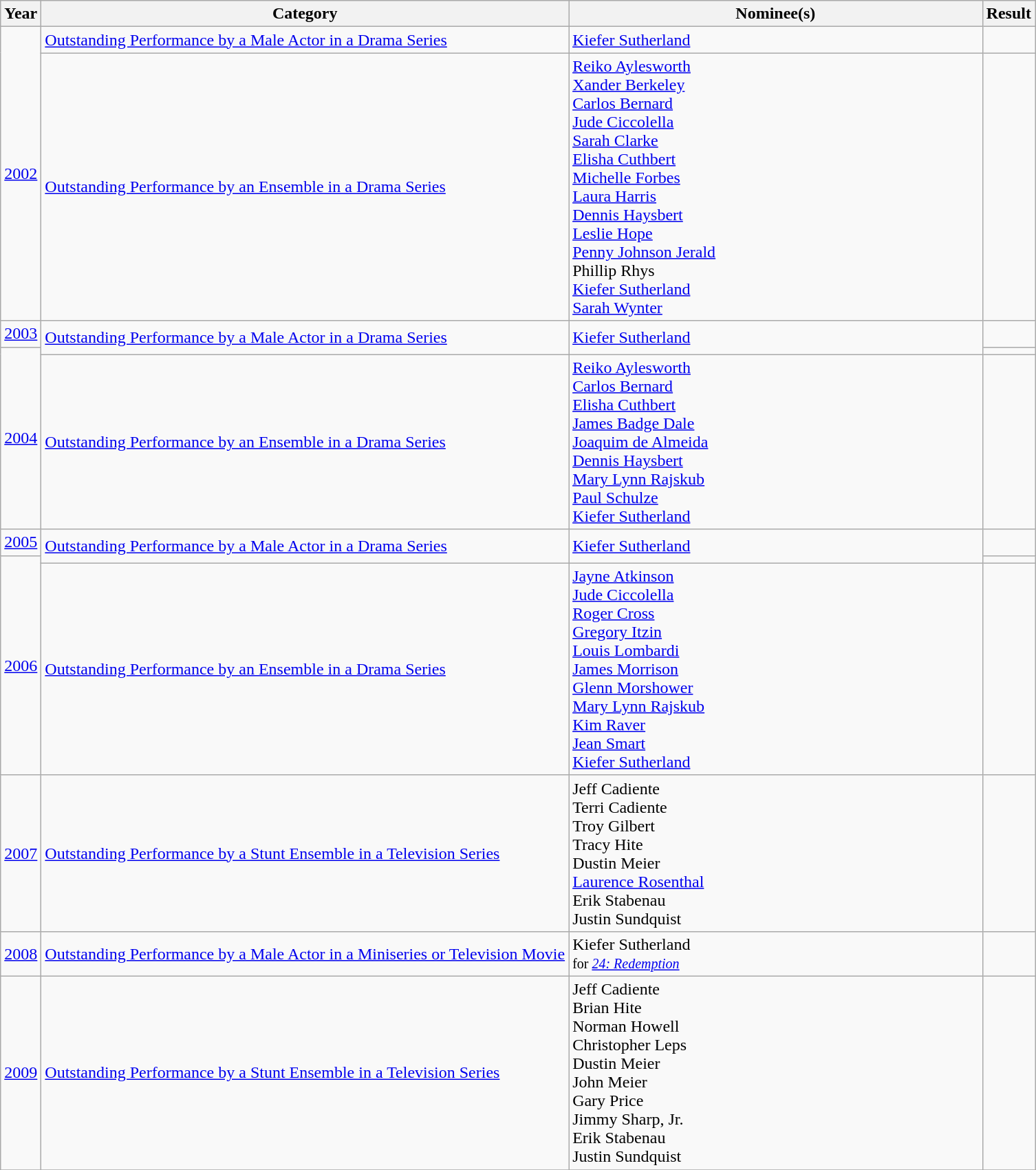<table class="wikitable">
<tr>
<th>Year</th>
<th>Category</th>
<th style="width:40%;">Nominee(s)</th>
<th>Result</th>
</tr>
<tr>
<td rowspan=2><a href='#'>2002</a></td>
<td><a href='#'>Outstanding Performance by a Male Actor in a Drama Series</a></td>
<td><a href='#'>Kiefer Sutherland</a></td>
<td></td>
</tr>
<tr>
<td><a href='#'>Outstanding Performance by an Ensemble in a Drama Series</a></td>
<td><a href='#'>Reiko Aylesworth</a><br><a href='#'>Xander Berkeley</a><br><a href='#'>Carlos Bernard</a><br><a href='#'>Jude Ciccolella</a><br><a href='#'>Sarah Clarke</a><br><a href='#'>Elisha Cuthbert</a><br><a href='#'>Michelle Forbes</a><br><a href='#'>Laura Harris</a><br><a href='#'>Dennis Haysbert</a><br><a href='#'>Leslie Hope</a><br><a href='#'>Penny Johnson Jerald</a><br>Phillip Rhys<br><a href='#'>Kiefer Sutherland</a><br><a href='#'>Sarah Wynter</a></td>
<td></td>
</tr>
<tr>
<td rowspan=1><a href='#'>2003</a></td>
<td rowspan=2><a href='#'>Outstanding Performance by a Male Actor in a Drama Series</a></td>
<td rowspan=2><a href='#'>Kiefer Sutherland</a></td>
<td></td>
</tr>
<tr>
<td rowspan=2><a href='#'>2004</a></td>
<td></td>
</tr>
<tr>
<td><a href='#'>Outstanding Performance by an Ensemble in a Drama Series</a></td>
<td><a href='#'>Reiko Aylesworth</a><br><a href='#'>Carlos Bernard</a><br><a href='#'>Elisha Cuthbert</a><br><a href='#'>James Badge Dale</a><br><a href='#'>Joaquim de Almeida</a><br><a href='#'>Dennis Haysbert</a><br><a href='#'>Mary Lynn Rajskub</a><br><a href='#'>Paul Schulze</a><br><a href='#'>Kiefer Sutherland</a></td>
<td></td>
</tr>
<tr>
<td rowspan=1><a href='#'>2005</a></td>
<td rowspan=2><a href='#'>Outstanding Performance by a Male Actor in a Drama Series</a></td>
<td rowspan=2><a href='#'>Kiefer Sutherland</a></td>
<td></td>
</tr>
<tr>
<td rowspan=2><a href='#'>2006</a></td>
<td></td>
</tr>
<tr>
<td><a href='#'>Outstanding Performance by an Ensemble in a Drama Series</a></td>
<td><a href='#'>Jayne Atkinson</a><br><a href='#'>Jude Ciccolella</a><br><a href='#'>Roger Cross</a><br><a href='#'>Gregory Itzin</a><br><a href='#'>Louis Lombardi</a><br><a href='#'>James Morrison</a><br><a href='#'>Glenn Morshower</a><br><a href='#'>Mary Lynn Rajskub</a><br><a href='#'>Kim Raver</a><br><a href='#'>Jean Smart</a><br><a href='#'>Kiefer Sutherland</a></td>
<td></td>
</tr>
<tr>
<td rowspan=1><a href='#'>2007</a></td>
<td><a href='#'>Outstanding Performance by a Stunt Ensemble in a Television Series</a></td>
<td>Jeff Cadiente<br>Terri Cadiente<br>Troy Gilbert<br>Tracy Hite<br>Dustin Meier<br><a href='#'>Laurence Rosenthal</a><br>Erik Stabenau<br>Justin Sundquist</td>
<td></td>
</tr>
<tr>
<td rowspan=1><a href='#'>2008</a></td>
<td><a href='#'>Outstanding Performance by a Male Actor in a Miniseries or Television Movie</a></td>
<td>Kiefer Sutherland<br><small>for <em><a href='#'>24: Redemption</a></em></small></td>
<td></td>
</tr>
<tr>
<td rowspan=1><a href='#'>2009</a></td>
<td><a href='#'>Outstanding Performance by a Stunt Ensemble in a Television Series</a></td>
<td>Jeff Cadiente<br>Brian Hite<br>Norman Howell<br>Christopher Leps<br>Dustin Meier<br>John Meier<br>Gary Price<br>Jimmy Sharp, Jr.<br>Erik Stabenau<br>Justin Sundquist</td>
<td></td>
</tr>
<tr>
</tr>
</table>
